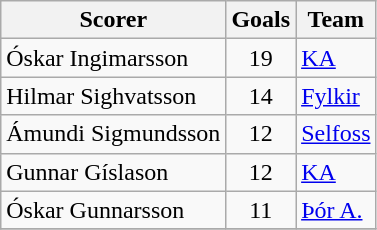<table class="wikitable">
<tr>
<th>Scorer</th>
<th>Goals</th>
<th>Team</th>
</tr>
<tr>
<td> Óskar Ingimarsson</td>
<td align=center>19</td>
<td><a href='#'>KA</a></td>
</tr>
<tr>
<td> Hilmar Sighvatsson</td>
<td align=center>14</td>
<td><a href='#'>Fylkir</a></td>
</tr>
<tr>
<td> Ámundi Sigmundsson</td>
<td align=center>12</td>
<td><a href='#'>Selfoss</a></td>
</tr>
<tr>
<td> Gunnar Gíslason</td>
<td align=center>12</td>
<td><a href='#'>KA</a></td>
</tr>
<tr>
<td> Óskar Gunnarsson</td>
<td align=center>11</td>
<td><a href='#'>Þór A.</a></td>
</tr>
<tr>
</tr>
</table>
